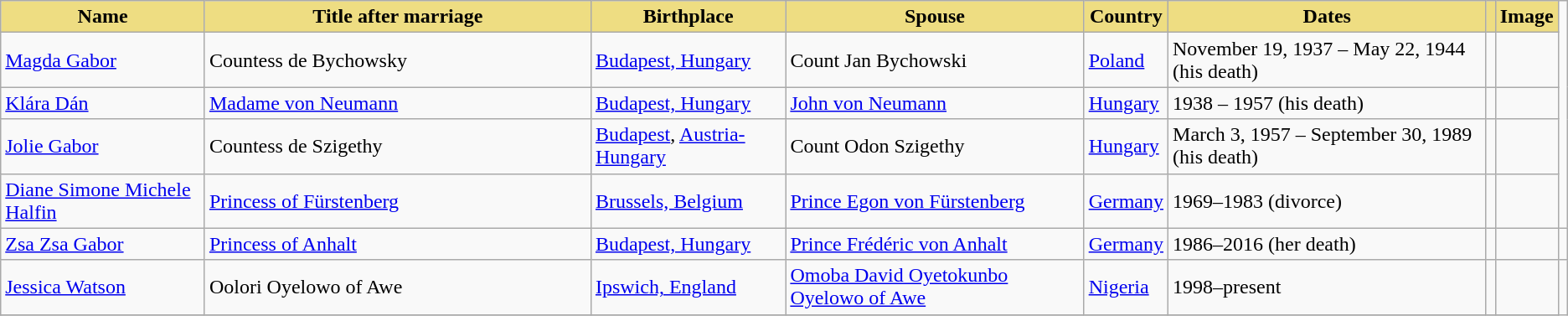<table class="wikitable">
<tr>
<th style="background:#EEDD82;">Name</th>
<th style="background:#EEDD82;" width=300>Title after marriage</th>
<th style="background:#EEDD82;">Birthplace</th>
<th style="background:#EEDD82;">Spouse</th>
<th style="background:#EEDD82;">Country</th>
<th style="background:#EEDD82;">Dates</th>
<th style="background:#EEDD82;"></th>
<th style="background:#EEDD82;">Image</th>
</tr>
<tr>
<td><a href='#'>Magda Gabor</a></td>
<td>Countess de Bychowsky</td>
<td><a href='#'>Budapest, Hungary</a></td>
<td>Count Jan Bychowski</td>
<td><a href='#'>Poland</a></td>
<td>November 19, 1937 – May 22, 1944 (his death)</td>
<td></td>
<td></td>
</tr>
<tr>
<td><a href='#'>Klára Dán</a></td>
<td><a href='#'>Madame von Neumann</a></td>
<td><a href='#'>Budapest, Hungary</a></td>
<td><a href='#'>John von Neumann</a></td>
<td><a href='#'>Hungary</a></td>
<td>1938 – 1957 (his death)</td>
<td></td>
<td></td>
</tr>
<tr>
<td><a href='#'>Jolie Gabor</a></td>
<td>Countess de Szigethy</td>
<td><a href='#'>Budapest</a>, <a href='#'>Austria-Hungary</a></td>
<td>Count Odon Szigethy</td>
<td><a href='#'>Hungary</a></td>
<td>March 3, 1957 – September 30, 1989 (his death)</td>
<td></td>
<td></td>
</tr>
<tr>
<td><a href='#'>Diane Simone Michele Halfin</a></td>
<td><a href='#'>Princess of Fürstenberg</a></td>
<td><a href='#'>Brussels, Belgium</a></td>
<td><a href='#'>Prince Egon von Fürstenberg</a></td>
<td><a href='#'>Germany</a></td>
<td>1969–1983 (divorce)</td>
<td></td>
<td></td>
</tr>
<tr>
<td><a href='#'>Zsa Zsa Gabor</a></td>
<td><a href='#'>Princess of Anhalt</a></td>
<td><a href='#'>Budapest, Hungary</a></td>
<td><a href='#'>Prince Frédéric von Anhalt</a></td>
<td><a href='#'>Germany</a></td>
<td>1986–2016 (her death)</td>
<td></td>
<td></td>
<td></td>
</tr>
<tr>
<td><a href='#'>Jessica Watson</a></td>
<td>Oolori Oyelowo of Awe</td>
<td><a href='#'>Ipswich, England</a></td>
<td><a href='#'>Omoba David Oyetokunbo Oyelowo of Awe</a></td>
<td><a href='#'>Nigeria</a></td>
<td>1998–present</td>
<td></td>
<td></td>
</tr>
<tr>
</tr>
</table>
